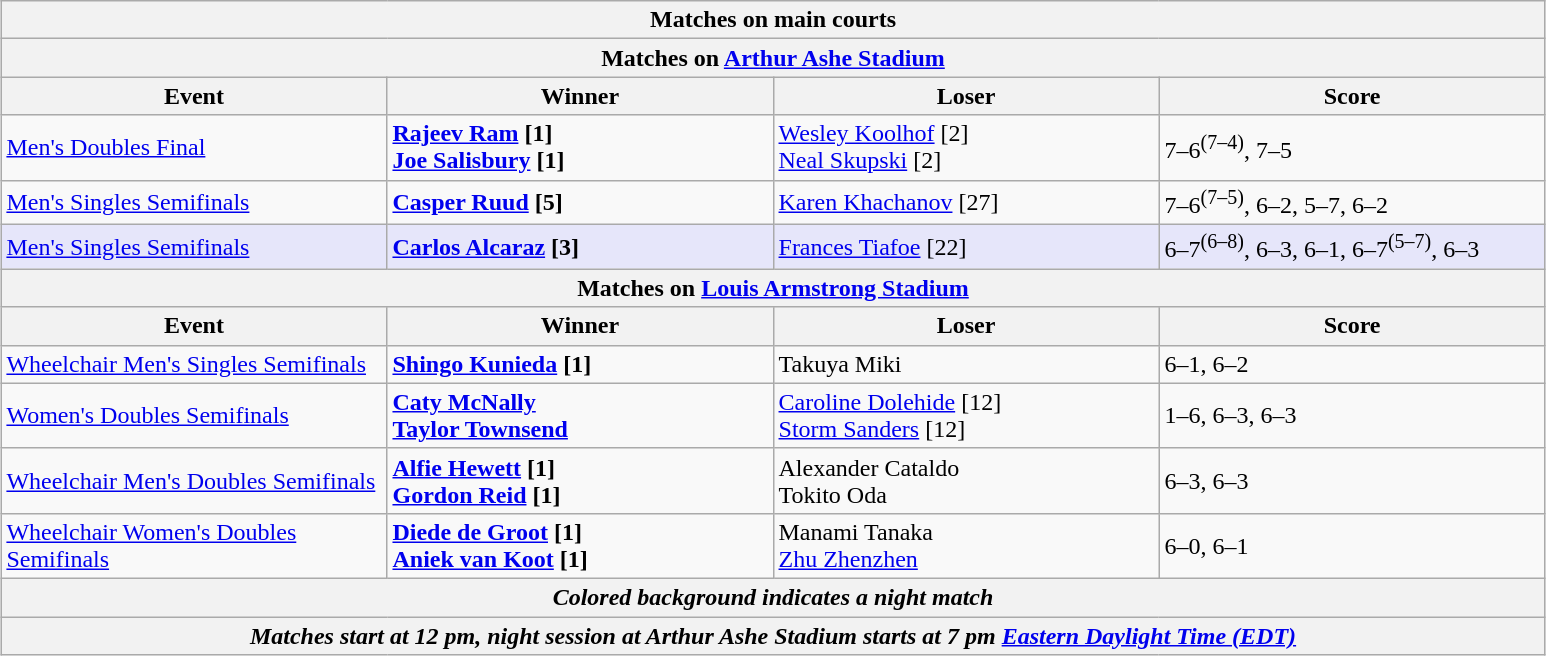<table class="wikitable" style="margin:auto;">
<tr>
<th colspan="4" style="white-space:nowrap;">Matches on main courts</th>
</tr>
<tr>
<th colspan="4"><strong>Matches on <a href='#'>Arthur Ashe Stadium</a></strong></th>
</tr>
<tr>
<th width="250">Event</th>
<th width="250">Winner</th>
<th width="250">Loser</th>
<th width="250">Score</th>
</tr>
<tr>
<td><a href='#'>Men's Doubles Final</a></td>
<td><strong> <a href='#'>Rajeev Ram</a> [1]<br> <a href='#'>Joe Salisbury</a> [1]</strong></td>
<td> <a href='#'>Wesley Koolhof</a> [2] <br> <a href='#'>Neal Skupski</a> [2]</td>
<td>7–6<sup>(7–4)</sup>, 7–5</td>
</tr>
<tr>
<td><a href='#'>Men's Singles Semifinals</a></td>
<td><strong> <a href='#'>Casper Ruud</a> [5]</strong></td>
<td> <a href='#'>Karen Khachanov</a> [27]</td>
<td>7–6<sup>(7–5)</sup>, 6–2, 5–7, 6–2</td>
</tr>
<tr bgcolor="lavender">
<td><a href='#'>Men's Singles Semifinals</a></td>
<td><strong> <a href='#'>Carlos Alcaraz</a> [3]</strong></td>
<td> <a href='#'>Frances Tiafoe</a> [22]</td>
<td>6–7<sup>(6–8)</sup>, 6–3, 6–1, 6–7<sup>(5–7)</sup>, 6–3</td>
</tr>
<tr>
<th colspan="4"><strong>Matches on <a href='#'>Louis Armstrong Stadium</a></strong></th>
</tr>
<tr>
<th width="250">Event</th>
<th width="250">Winner</th>
<th width="250">Loser</th>
<th width="250">Score</th>
</tr>
<tr>
<td><a href='#'>Wheelchair Men's Singles Semifinals</a></td>
<td><strong> <a href='#'>Shingo Kunieda</a> [1]</strong></td>
<td> Takuya Miki</td>
<td>6–1, 6–2</td>
</tr>
<tr>
<td><a href='#'>Women's Doubles Semifinals</a></td>
<td><strong> <a href='#'>Caty McNally</a><br> <a href='#'>Taylor Townsend</a></strong></td>
<td> <a href='#'>Caroline Dolehide</a> [12] <br> <a href='#'>Storm Sanders</a> [12]</td>
<td>1–6, 6–3, 6–3</td>
</tr>
<tr>
<td><a href='#'>Wheelchair Men's Doubles Semifinals</a></td>
<td><strong> <a href='#'>Alfie Hewett</a> [1]<br> <a href='#'>Gordon Reid</a> [1]</strong></td>
<td> Alexander Cataldo <br> Tokito Oda</td>
<td>6–3, 6–3</td>
</tr>
<tr>
<td><a href='#'>Wheelchair Women's Doubles Semifinals</a></td>
<td><strong> <a href='#'>Diede de Groot</a> [1]<br> <a href='#'>Aniek van Koot</a> [1]</strong></td>
<td> Manami Tanaka <br> <a href='#'>Zhu Zhenzhen</a></td>
<td>6–0, 6–1</td>
</tr>
<tr>
<th colspan="4"><em>Colored background indicates a night match</em></th>
</tr>
<tr>
<th colspan="4"><em>Matches start at 12 pm, night session at Arthur Ashe Stadium starts at 7 pm <a href='#'>Eastern Daylight Time (EDT)</a></em></th>
</tr>
</table>
